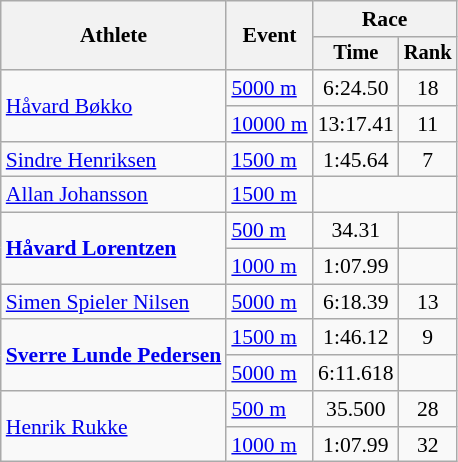<table class="wikitable" style="font-size:90%">
<tr>
<th rowspan=2>Athlete</th>
<th rowspan=2>Event</th>
<th colspan="2">Race</th>
</tr>
<tr style="font-size:95%">
<th>Time</th>
<th>Rank</th>
</tr>
<tr align=center>
<td align=left rowspan=2><a href='#'>Håvard Bøkko</a></td>
<td align=left><a href='#'>5000 m</a></td>
<td>6:24.50</td>
<td>18</td>
</tr>
<tr align=center>
<td align=left><a href='#'>10000 m</a></td>
<td>13:17.41</td>
<td>11</td>
</tr>
<tr align=center>
<td align=left><a href='#'>Sindre Henriksen</a></td>
<td align=left><a href='#'>1500 m</a></td>
<td>1:45.64</td>
<td>7</td>
</tr>
<tr align=center>
<td align=left><a href='#'>Allan Johansson</a></td>
<td align=left><a href='#'>1500 m</a></td>
<td colspan=2></td>
</tr>
<tr align=center>
<td align=left rowspan=2><strong><a href='#'>Håvard Lorentzen</a></strong></td>
<td align=left><a href='#'>500 m</a></td>
<td>34.31</td>
<td></td>
</tr>
<tr align=center>
<td align=left><a href='#'>1000 m</a></td>
<td>1:07.99</td>
<td></td>
</tr>
<tr align=center>
<td align=left><a href='#'>Simen Spieler Nilsen</a></td>
<td align=left><a href='#'>5000 m</a></td>
<td>6:18.39</td>
<td>13</td>
</tr>
<tr align=center>
<td align=left rowspan=2><strong><a href='#'>Sverre Lunde Pedersen</a></strong></td>
<td align=left><a href='#'>1500 m</a></td>
<td>1:46.12</td>
<td>9</td>
</tr>
<tr align=center>
<td align=left><a href='#'>5000 m</a></td>
<td>6:11.618</td>
<td></td>
</tr>
<tr align=center>
<td align=left rowspan=2><a href='#'>Henrik Rukke</a></td>
<td align=left><a href='#'>500 m</a></td>
<td>35.500</td>
<td>28</td>
</tr>
<tr align=center>
<td align=left><a href='#'>1000 m</a></td>
<td>1:07.99</td>
<td>32</td>
</tr>
</table>
